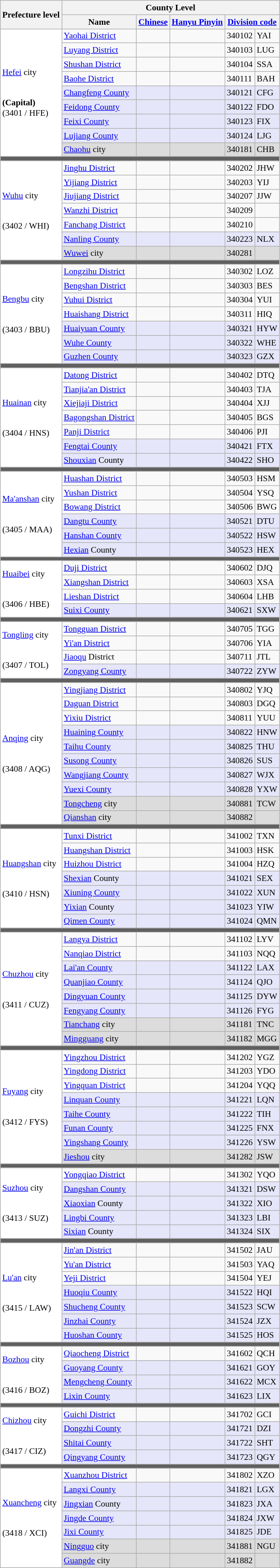<table class="wikitable" style="padding: 24em 0; font-size: 90%;">
<tr>
<th rowspan="2">Prefecture level<br></th>
<th colspan="5">County Level</th>
</tr>
<tr>
<th>Name</th>
<th><a href='#'>Chinese</a></th>
<th><a href='#'>Hanyu Pinyin</a></th>
<th colspan="2"><a href='#'>Division code</a></th>
</tr>
<tr>
<td bgcolor="#FFFFFF" rowspan="9"><a href='#'>Hefei</a> city <br>  <br> <br><strong>(Capital)</strong><br>(3401 / HFE)</td>
<td><a href='#'>Yaohai District</a></td>
<td></td>
<td></td>
<td>340102</td>
<td>YAI</td>
</tr>
<tr>
<td><a href='#'>Luyang District</a></td>
<td></td>
<td></td>
<td>340103</td>
<td>LUG</td>
</tr>
<tr>
<td><a href='#'>Shushan District</a></td>
<td></td>
<td></td>
<td>340104</td>
<td>SSA</td>
</tr>
<tr>
<td><a href='#'>Baohe District</a></td>
<td></td>
<td></td>
<td>340111</td>
<td>BAH</td>
</tr>
<tr bgcolor="#E6E6FA">
<td><a href='#'>Changfeng County</a></td>
<td></td>
<td></td>
<td>340121</td>
<td>CFG</td>
</tr>
<tr bgcolor="#E6E6FA">
<td><a href='#'>Feidong County</a></td>
<td></td>
<td></td>
<td>340122</td>
<td>FDO</td>
</tr>
<tr bgcolor="#E6E6FA">
<td><a href='#'>Feixi County</a></td>
<td></td>
<td></td>
<td>340123</td>
<td>FIX</td>
</tr>
<tr bgcolor="#E6E6FA">
<td><a href='#'>Lujiang County</a></td>
<td></td>
<td></td>
<td>340124</td>
<td>LJG</td>
</tr>
<tr bgcolor="#DCDCDC">
<td><a href='#'>Chaohu</a> city</td>
<td></td>
<td></td>
<td>340181</td>
<td>CHB</td>
</tr>
<tr>
</tr>
<tr style = "background:#606060; height: 2pt">
<td colspan = "6"></td>
</tr>
<tr>
<td bgcolor="#FFFFFF" rowspan=7><a href='#'>Wuhu</a> city <br>  <br> <br>(3402 / WHI)</td>
<td><a href='#'>Jinghu District</a></td>
<td></td>
<td></td>
<td>340202</td>
<td>JHW</td>
</tr>
<tr>
<td><a href='#'>Yijiang District</a></td>
<td></td>
<td></td>
<td>340203</td>
<td>YIJ</td>
</tr>
<tr>
<td><a href='#'>Jiujiang District</a></td>
<td></td>
<td></td>
<td>340207</td>
<td>JJW</td>
</tr>
<tr>
<td><a href='#'>Wanzhi District</a></td>
<td></td>
<td></td>
<td>340209</td>
<td></td>
</tr>
<tr>
<td><a href='#'>Fanchang District</a></td>
<td></td>
<td></td>
<td>340210</td>
<td></td>
</tr>
<tr bgcolor="#E6E6FA">
<td><a href='#'>Nanling County</a></td>
<td></td>
<td></td>
<td>340223</td>
<td>NLX</td>
</tr>
<tr bgcolor="#DCDCDC">
<td><a href='#'>Wuwei</a> city</td>
<td></td>
<td></td>
<td>340281</td>
<td></td>
</tr>
<tr>
</tr>
<tr style = "background:#606060; height: 2pt">
<td colspan = "6"></td>
</tr>
<tr>
<td bgcolor="#FFFFFF" rowspan=7><a href='#'>Bengbu</a> city <br>  <br>  <br>(3403 / BBU)</td>
<td><a href='#'>Longzihu District</a></td>
<td></td>
<td></td>
<td>340302</td>
<td>LOZ</td>
</tr>
<tr>
<td><a href='#'>Bengshan District</a></td>
<td></td>
<td> </td>
<td>340303</td>
<td>BES</td>
</tr>
<tr>
<td><a href='#'>Yuhui District</a></td>
<td></td>
<td></td>
<td>340304</td>
<td>YUI</td>
</tr>
<tr>
<td><a href='#'>Huaishang District</a></td>
<td></td>
<td></td>
<td>340311</td>
<td>HIQ</td>
</tr>
<tr bgcolor="#E6E6FA">
<td><a href='#'>Huaiyuan County</a></td>
<td></td>
<td></td>
<td>340321</td>
<td>HYW</td>
</tr>
<tr bgcolor="#E6E6FA">
<td><a href='#'>Wuhe County</a></td>
<td></td>
<td></td>
<td>340322</td>
<td>WHE</td>
</tr>
<tr bgcolor="#E6E6FA">
<td><a href='#'>Guzhen County</a></td>
<td></td>
<td></td>
<td>340323</td>
<td>GZX</td>
</tr>
<tr>
</tr>
<tr style = "background:#606060; height: 2pt">
<td colspan = "6"></td>
</tr>
<tr>
<td bgcolor="#FFFFFF" rowspan=7><a href='#'>Huainan</a> city <br>  <br> <br>(3404 / HNS)</td>
<td><a href='#'>Datong District</a></td>
<td></td>
<td></td>
<td>340402</td>
<td>DTQ</td>
</tr>
<tr>
<td><a href='#'>Tianjia'an District</a></td>
<td></td>
<td></td>
<td>340403</td>
<td>TJA</td>
</tr>
<tr>
<td><a href='#'>Xiejiaji District</a></td>
<td></td>
<td></td>
<td>340404</td>
<td>XJJ</td>
</tr>
<tr>
<td><a href='#'>Bagongshan District</a></td>
<td></td>
<td></td>
<td>340405</td>
<td>BGS</td>
</tr>
<tr>
<td><a href='#'>Panji District</a></td>
<td></td>
<td></td>
<td>340406</td>
<td>PJI</td>
</tr>
<tr bgcolor="#E6E6FA">
<td><a href='#'>Fengtai County</a></td>
<td></td>
<td></td>
<td>340421</td>
<td>FTX</td>
</tr>
<tr bgcolor="#E6E6FA">
<td><a href='#'>Shouxian</a> County</td>
<td></td>
<td></td>
<td>340422</td>
<td>SHO</td>
</tr>
<tr>
</tr>
<tr style = "background:#606060; height: 2pt">
<td colspan = "6"></td>
</tr>
<tr>
<td bgcolor="#FFFFFF" rowspan=6><a href='#'>Ma'anshan</a> city <br>  <br> <br>(3405 / MAA)</td>
<td><a href='#'>Huashan District</a></td>
<td></td>
<td></td>
<td>340503</td>
<td>HSM</td>
</tr>
<tr>
<td><a href='#'>Yushan District</a></td>
<td></td>
<td></td>
<td>340504</td>
<td>YSQ</td>
</tr>
<tr>
<td><a href='#'>Bowang District</a></td>
<td></td>
<td></td>
<td>340506</td>
<td>BWG</td>
</tr>
<tr bgcolor="#E6E6FA">
<td><a href='#'>Dangtu County</a></td>
<td></td>
<td></td>
<td>340521</td>
<td>DTU</td>
</tr>
<tr bgcolor="#E6E6FA">
<td><a href='#'>Hanshan County</a></td>
<td></td>
<td></td>
<td>340522</td>
<td>HSW</td>
</tr>
<tr bgcolor="#E6E6FA">
<td><a href='#'>Hexian</a> County</td>
<td></td>
<td></td>
<td>340523</td>
<td>HEX</td>
</tr>
<tr>
</tr>
<tr style = "background:#606060; height: 2pt">
<td colspan = "6"></td>
</tr>
<tr>
<td bgcolor="#FFFFFF" rowspan=4><a href='#'>Huaibei</a> city <br>  <br> <br>(3406 / HBE)</td>
<td><a href='#'>Duji District</a></td>
<td></td>
<td></td>
<td>340602</td>
<td>DJQ</td>
</tr>
<tr>
<td><a href='#'>Xiangshan District</a></td>
<td></td>
<td></td>
<td>340603</td>
<td>XSA</td>
</tr>
<tr>
<td><a href='#'>Lieshan District</a></td>
<td></td>
<td></td>
<td>340604</td>
<td>LHB</td>
</tr>
<tr bgcolor="#E6E6FA">
<td><a href='#'>Suixi County</a></td>
<td></td>
<td></td>
<td>340621</td>
<td>SXW</td>
</tr>
<tr>
</tr>
<tr style = "background:#606060; height: 2pt">
<td colspan = "6"></td>
</tr>
<tr>
<td bgcolor="#FFFFFF" rowspan=4><a href='#'>Tongling</a> city <br>  <br> <br>(3407 / TOL)</td>
<td><a href='#'>Tongguan District</a></td>
<td></td>
<td></td>
<td>340705</td>
<td>TGG</td>
</tr>
<tr>
<td><a href='#'>Yi'an District</a></td>
<td></td>
<td></td>
<td>340706</td>
<td>YIA</td>
</tr>
<tr>
<td><a href='#'>Jiaoqu</a> District</td>
<td></td>
<td></td>
<td>340711</td>
<td>JTL</td>
</tr>
<tr bgcolor="#E6E6FA">
<td><a href='#'>Zongyang County</a></td>
<td></td>
<td></td>
<td>340722</td>
<td>ZYW</td>
</tr>
<tr>
</tr>
<tr style = "background:#606060; height: 2pt">
<td colspan = "6"></td>
</tr>
<tr>
<td bgcolor="#FFFFFF" rowspan=10><a href='#'>Anqing</a> city <br>  <br> <br>(3408 / AQG)</td>
<td><a href='#'>Yingjiang District</a></td>
<td></td>
<td></td>
<td>340802</td>
<td>YJQ</td>
</tr>
<tr>
<td><a href='#'>Daguan District</a></td>
<td></td>
<td></td>
<td>340803</td>
<td>DGQ</td>
</tr>
<tr>
<td><a href='#'>Yixiu District</a></td>
<td></td>
<td></td>
<td>340811</td>
<td>YUU</td>
</tr>
<tr bgcolor="#E6E6FA">
<td><a href='#'>Huaining County</a></td>
<td></td>
<td></td>
<td>340822</td>
<td>HNW</td>
</tr>
<tr bgcolor="#E6E6FA">
<td><a href='#'>Taihu County</a></td>
<td></td>
<td></td>
<td>340825</td>
<td>THU</td>
</tr>
<tr bgcolor="#E6E6FA">
<td><a href='#'>Susong County</a></td>
<td></td>
<td></td>
<td>340826</td>
<td>SUS</td>
</tr>
<tr bgcolor="#E6E6FA">
<td><a href='#'>Wangjiang County</a></td>
<td></td>
<td></td>
<td>340827</td>
<td>WJX</td>
</tr>
<tr bgcolor="#E6E6FA">
<td><a href='#'>Yuexi County</a></td>
<td></td>
<td></td>
<td>340828</td>
<td>YXW</td>
</tr>
<tr bgcolor="#DCDCDC">
<td><a href='#'>Tongcheng</a> city</td>
<td></td>
<td></td>
<td>340881</td>
<td>TCW</td>
</tr>
<tr bgcolor="#DCDCDC">
<td><a href='#'>Qianshan</a> city</td>
<td></td>
<td></td>
<td>340882</td>
<td></td>
</tr>
<tr>
</tr>
<tr style = "background:#606060; height: 2pt">
<td colspan = "6"></td>
</tr>
<tr>
<td bgcolor="#FFFFFF" rowspan=7><a href='#'>Huangshan</a> city <br>  <br> <br>(3410 / HSN)</td>
<td><a href='#'>Tunxi District</a></td>
<td></td>
<td></td>
<td>341002</td>
<td>TXN</td>
</tr>
<tr>
<td><a href='#'>Huangshan District</a></td>
<td></td>
<td></td>
<td>341003</td>
<td>HSK</td>
</tr>
<tr>
<td><a href='#'>Huizhou District</a></td>
<td></td>
<td></td>
<td>341004</td>
<td>HZQ</td>
</tr>
<tr bgcolor="#E6E6FA">
<td><a href='#'>Shexian</a> County</td>
<td></td>
<td></td>
<td>341021</td>
<td>SEX</td>
</tr>
<tr bgcolor="#E6E6FA">
<td><a href='#'>Xiuning County</a></td>
<td></td>
<td></td>
<td>341022</td>
<td>XUN</td>
</tr>
<tr bgcolor="#E6E6FA">
<td><a href='#'>Yixian</a> County</td>
<td></td>
<td></td>
<td>341023</td>
<td>YIW</td>
</tr>
<tr bgcolor="#E6E6FA">
<td><a href='#'>Qimen County</a></td>
<td></td>
<td></td>
<td>341024</td>
<td>QMN</td>
</tr>
<tr>
</tr>
<tr style = "background:#606060; height: 2pt">
<td colspan = "6"></td>
</tr>
<tr>
<td bgcolor="#FFFFFF" rowspan=8><a href='#'>Chuzhou</a> city <br>  <br> <br>(3411 / CUZ)</td>
<td><a href='#'>Langya District</a></td>
<td></td>
<td></td>
<td>341102</td>
<td>LYV</td>
</tr>
<tr>
<td><a href='#'>Nanqiao District</a></td>
<td></td>
<td></td>
<td>341103</td>
<td>NQQ</td>
</tr>
<tr bgcolor="#E6E6FA">
<td><a href='#'>Lai'an County</a></td>
<td></td>
<td></td>
<td>341122</td>
<td>LAX</td>
</tr>
<tr bgcolor="#E6E6FA">
<td><a href='#'>Quanjiao County</a></td>
<td></td>
<td></td>
<td>341124</td>
<td>QJO</td>
</tr>
<tr bgcolor="#E6E6FA">
<td><a href='#'>Dingyuan County</a></td>
<td></td>
<td></td>
<td>341125</td>
<td>DYW</td>
</tr>
<tr bgcolor="#E6E6FA">
<td><a href='#'>Fengyang County</a></td>
<td></td>
<td></td>
<td>341126</td>
<td>FYG</td>
</tr>
<tr bgcolor="#DCDCDC">
<td><a href='#'>Tianchang</a> city</td>
<td></td>
<td></td>
<td>341181</td>
<td>TNC</td>
</tr>
<tr bgcolor="#DCDCDC">
<td><a href='#'>Mingguang</a> city</td>
<td></td>
<td></td>
<td>341182</td>
<td>MGG</td>
</tr>
<tr>
</tr>
<tr style = "background:#606060; height: 2pt">
<td colspan = "6"></td>
</tr>
<tr>
<td bgcolor="#FFFFFF" rowspan=8><a href='#'>Fuyang</a> city <br>  <br> <br>(3412 / FYS)</td>
<td><a href='#'>Yingzhou District</a></td>
<td></td>
<td></td>
<td>341202</td>
<td>YGZ</td>
</tr>
<tr>
<td><a href='#'>Yingdong District</a></td>
<td></td>
<td></td>
<td>341203</td>
<td>YDO</td>
</tr>
<tr>
<td><a href='#'>Yingquan District</a></td>
<td></td>
<td></td>
<td>341204</td>
<td>YQQ</td>
</tr>
<tr bgcolor="#E6E6FA">
<td><a href='#'>Linquan County</a></td>
<td></td>
<td></td>
<td>341221</td>
<td>LQN</td>
</tr>
<tr bgcolor="#E6E6FA">
<td><a href='#'>Taihe County</a></td>
<td></td>
<td></td>
<td>341222</td>
<td>TIH</td>
</tr>
<tr bgcolor="#E6E6FA">
<td><a href='#'>Funan County</a></td>
<td></td>
<td></td>
<td>341225</td>
<td>FNX</td>
</tr>
<tr bgcolor="#E6E6FA">
<td><a href='#'>Yingshang County</a></td>
<td></td>
<td></td>
<td>341226</td>
<td>YSW</td>
</tr>
<tr bgcolor="#DCDCDC">
<td><a href='#'>Jieshou</a> city</td>
<td></td>
<td></td>
<td>341282</td>
<td>JSW</td>
</tr>
<tr>
</tr>
<tr style = "background:#606060; height: 2pt">
<td colspan = "6"></td>
</tr>
<tr>
<td bgcolor="#FFFFFF" rowspan=5><a href='#'>Suzhou</a> city <br>  <br> <br>(3413 / SUZ)</td>
<td><a href='#'>Yongqiao District</a></td>
<td></td>
<td></td>
<td>341302</td>
<td>YQO</td>
</tr>
<tr bgcolor="#E6E6FA">
<td><a href='#'>Dangshan County</a></td>
<td></td>
<td></td>
<td>341321</td>
<td>DSW</td>
</tr>
<tr bgcolor="#E6E6FA">
<td><a href='#'>Xiaoxian</a> County</td>
<td></td>
<td></td>
<td>341322</td>
<td>XIO</td>
</tr>
<tr bgcolor="#E6E6FA">
<td><a href='#'>Lingbi County</a></td>
<td></td>
<td></td>
<td>341323</td>
<td>LBI</td>
</tr>
<tr bgcolor="#E6E6FA">
<td><a href='#'>Sixian</a> County</td>
<td></td>
<td></td>
<td>341324</td>
<td>SIX</td>
</tr>
<tr>
</tr>
<tr style = "background:#606060; height: 2pt">
<td colspan = "6"></td>
</tr>
<tr>
<td bgcolor="#FFFFFF" rowspan = 7><a href='#'>Lu'an</a> city <br>  <br>  <br>(3415 / LAW)</td>
<td><a href='#'>Jin'an District</a></td>
<td></td>
<td></td>
<td>341502</td>
<td>JAU</td>
</tr>
<tr>
<td><a href='#'>Yu'an District</a></td>
<td></td>
<td></td>
<td>341503</td>
<td>YAQ</td>
</tr>
<tr>
<td><a href='#'>Yeji District</a></td>
<td></td>
<td></td>
<td>341504</td>
<td>YEJ</td>
</tr>
<tr bgcolor="#E6E6FA">
<td><a href='#'>Huoqiu County</a></td>
<td></td>
<td></td>
<td>341522</td>
<td>HQI</td>
</tr>
<tr bgcolor="#E6E6FA">
<td><a href='#'>Shucheng County</a></td>
<td></td>
<td></td>
<td>341523</td>
<td>SCW</td>
</tr>
<tr bgcolor="#E6E6FA">
<td><a href='#'>Jinzhai County</a></td>
<td></td>
<td></td>
<td>341524</td>
<td>JZX</td>
</tr>
<tr bgcolor="#E6E6FA">
<td><a href='#'>Huoshan County</a></td>
<td></td>
<td></td>
<td>341525</td>
<td>HOS</td>
</tr>
<tr>
</tr>
<tr style = "background:#606060; height: 2pt">
<td colspan = "6"></td>
</tr>
<tr>
<td bgcolor="#FFFFFF" rowspan=4><a href='#'>Bozhou</a> city <br>  <br> <br>(3416 / BOZ)</td>
<td><a href='#'>Qiaocheng District</a></td>
<td></td>
<td></td>
<td>341602</td>
<td>QCH</td>
</tr>
<tr bgcolor="#E6E6FA">
<td><a href='#'>Guoyang County</a></td>
<td></td>
<td> </td>
<td>341621</td>
<td>GOY</td>
</tr>
<tr bgcolor="#E6E6FA">
<td><a href='#'>Mengcheng County</a></td>
<td></td>
<td></td>
<td>341622</td>
<td>MCX</td>
</tr>
<tr bgcolor="#E6E6FA">
<td><a href='#'>Lixin County</a></td>
<td></td>
<td></td>
<td>341623</td>
<td>LIX</td>
</tr>
<tr>
</tr>
<tr style = "background:#606060; height: 2pt">
<td colspan = "6"></td>
</tr>
<tr>
<td bgcolor="#FFFFFF" rowspan = 4><a href='#'>Chizhou</a> city <br>  <br> <br>(3417 / CIZ)</td>
<td><a href='#'>Guichi District</a></td>
<td></td>
<td></td>
<td>341702</td>
<td>GCI</td>
</tr>
<tr bgcolor="#E6E6FA">
<td><a href='#'>Dongzhi County</a></td>
<td></td>
<td></td>
<td>341721</td>
<td>DZI</td>
</tr>
<tr bgcolor="#E6E6FA">
<td><a href='#'>Shitai County</a></td>
<td></td>
<td></td>
<td>341722</td>
<td>SHT</td>
</tr>
<tr bgcolor="#E6E6FA">
<td><a href='#'>Qingyang County</a></td>
<td></td>
<td></td>
<td>341723</td>
<td>QGY</td>
</tr>
<tr>
</tr>
<tr style = "background:#606060; height: 2pt">
<td colspan = "6"></td>
</tr>
<tr>
<td bgcolor="#FFFFFF" rowspan = 7><a href='#'>Xuancheng</a> city <br>  <br> <br>(3418 / XCI)</td>
<td><a href='#'>Xuanzhou District</a></td>
<td></td>
<td></td>
<td>341802</td>
<td>XZO</td>
</tr>
<tr bgcolor="#E6E6FA">
<td><a href='#'>Langxi County</a></td>
<td></td>
<td></td>
<td>341821</td>
<td>LGX</td>
</tr>
<tr bgcolor="#E6E6FA">
<td><a href='#'>Jingxian</a> County</td>
<td></td>
<td></td>
<td>341823</td>
<td>JXA</td>
</tr>
<tr bgcolor="#E6E6FA">
<td><a href='#'>Jingde County</a></td>
<td></td>
<td></td>
<td>341824</td>
<td>JXW</td>
</tr>
<tr bgcolor="#E6E6FA">
<td><a href='#'>Jixi County</a></td>
<td></td>
<td></td>
<td>341825</td>
<td>JDE</td>
</tr>
<tr bgcolor="#DCDCDC">
<td><a href='#'>Ningguo</a> city</td>
<td></td>
<td></td>
<td>341881</td>
<td>NGU</td>
</tr>
<tr bgcolor="#DCDCDC">
<td><a href='#'>Guangde</a> city</td>
<td></td>
<td></td>
<td>341882</td>
<td></td>
</tr>
</table>
